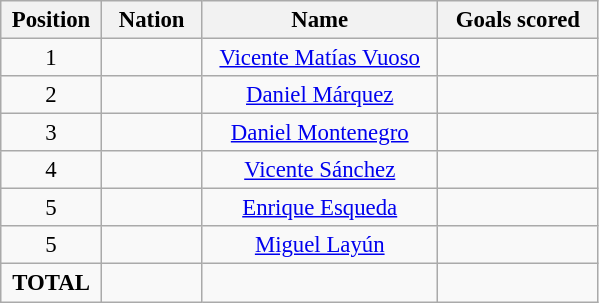<table class="wikitable" style="font-size: 95%; text-align: center;">
<tr>
<th width=60>Position</th>
<th width=60>Nation</th>
<th width=150>Name</th>
<th width=100>Goals scored</th>
</tr>
<tr>
<td>1</td>
<td></td>
<td><a href='#'>Vicente Matías Vuoso</a></td>
<td></td>
</tr>
<tr>
<td>2</td>
<td></td>
<td><a href='#'>Daniel Márquez</a></td>
<td></td>
</tr>
<tr>
<td>3</td>
<td></td>
<td><a href='#'>Daniel Montenegro</a></td>
<td></td>
</tr>
<tr>
<td>4</td>
<td></td>
<td><a href='#'>Vicente Sánchez</a></td>
<td></td>
</tr>
<tr>
<td>5</td>
<td></td>
<td><a href='#'>Enrique Esqueda</a></td>
<td></td>
</tr>
<tr>
<td>5</td>
<td></td>
<td><a href='#'>Miguel Layún</a></td>
<td></td>
</tr>
<tr>
<td><strong>TOTAL</strong></td>
<td></td>
<td></td>
<td></td>
</tr>
</table>
